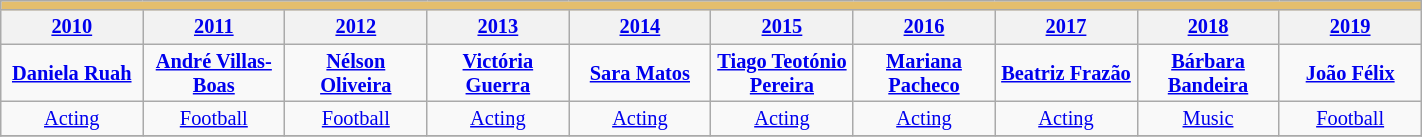<table class="wikitable sortable" style="margin:1em auto; text-align:center; font-size:85%; width:75%;">
<tr>
<td colspan="10" bgcolor="#e4be6d"></td>
</tr>
<tr>
<th><a href='#'>2010</a></th>
<th><a href='#'>2011</a></th>
<th><a href='#'>2012</a></th>
<th><a href='#'>2013</a></th>
<th><a href='#'>2014</a></th>
<th><a href='#'>2015</a></th>
<th><a href='#'>2016</a></th>
<th><a href='#'>2017</a></th>
<th><a href='#'>2018</a></th>
<th><a href='#'>2019</a></th>
</tr>
<tr>
<td width="10%"><strong><a href='#'>Daniela Ruah</a></strong></td>
<td width="10%"><strong><a href='#'>André Villas-Boas</a></strong></td>
<td width="10%"><strong><a href='#'>Nélson Oliveira</a></strong></td>
<td width="10%"><strong><a href='#'>Victória Guerra</a></strong></td>
<td width="10%"><strong><a href='#'>Sara Matos</a></strong></td>
<td width="10%"><strong><a href='#'>Tiago Teotónio Pereira</a></strong></td>
<td width="10%"><strong><a href='#'>Mariana Pacheco</a></strong></td>
<td width="10%"><strong><a href='#'>Beatriz Frazão</a></strong></td>
<td width="10%"><strong><a href='#'>Bárbara Bandeira</a></strong></td>
<td width="10%"><strong><a href='#'>João Félix</a></strong></td>
</tr>
<tr>
<td><a href='#'>Acting</a></td>
<td><a href='#'>Football</a></td>
<td><a href='#'>Football</a></td>
<td><a href='#'>Acting</a></td>
<td><a href='#'>Acting</a></td>
<td><a href='#'>Acting</a></td>
<td><a href='#'>Acting</a></td>
<td><a href='#'>Acting</a></td>
<td><a href='#'>Music</a></td>
<td><a href='#'>Football</a></td>
</tr>
<tr>
</tr>
</table>
